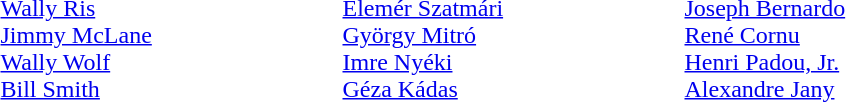<table>
<tr>
<td style="width:14em" valign=top><br><a href='#'>Wally Ris</a><br><a href='#'>Jimmy McLane</a><br><a href='#'>Wally Wolf</a><br><a href='#'>Bill Smith</a></td>
<td style="width:14em" valign=top><br><a href='#'>Elemér Szatmári</a><br><a href='#'>György Mitró</a><br><a href='#'>Imre Nyéki</a><br><a href='#'>Géza Kádas</a></td>
<td style="width:14em" valign=top><br><a href='#'>Joseph Bernardo</a><br><a href='#'>René Cornu</a><br><a href='#'>Henri Padou, Jr.</a><br><a href='#'>Alexandre Jany</a></td>
</tr>
</table>
